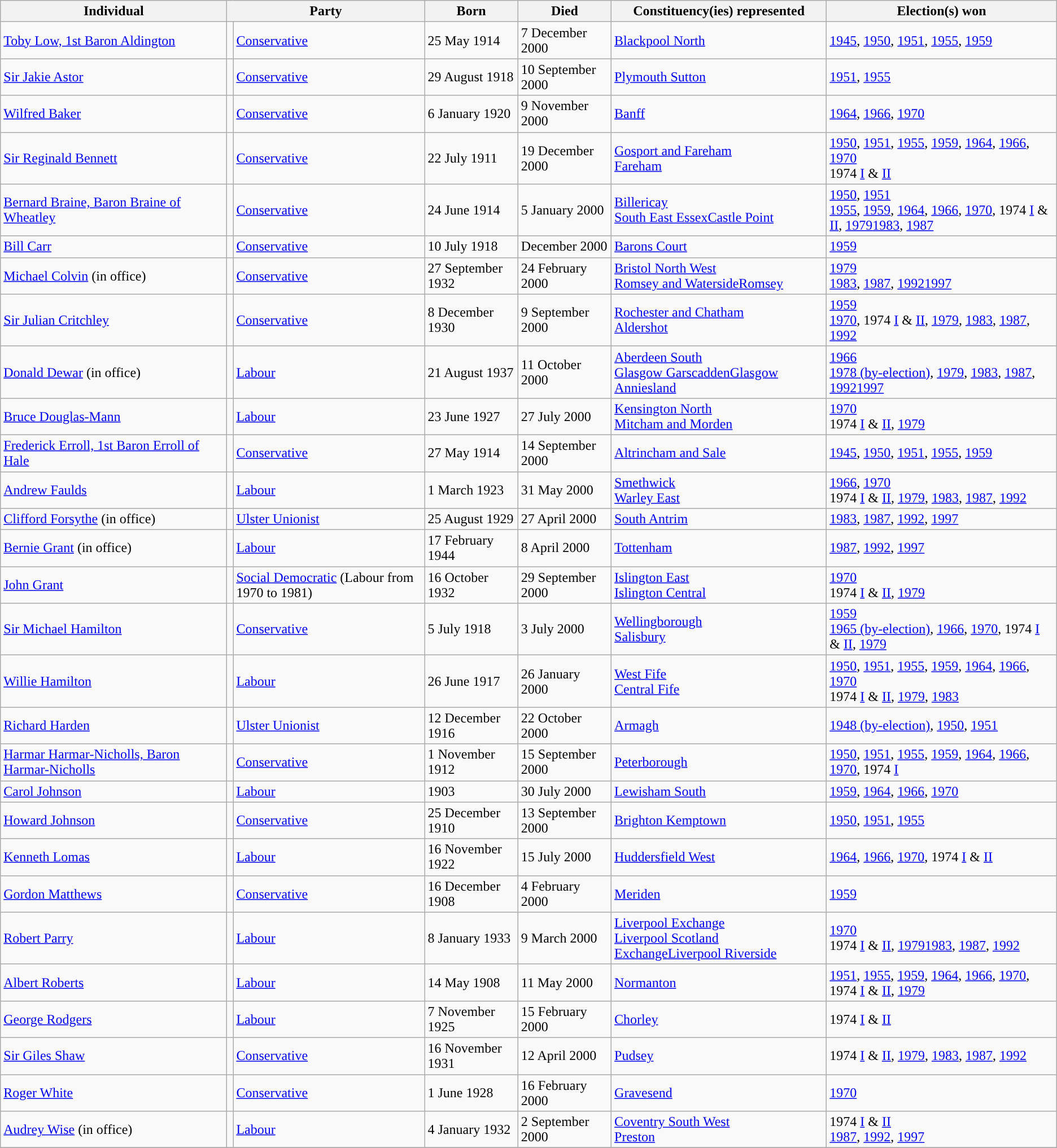<table class="wikitable sortable">
<tr>
<th width="260px">Individual</th>
<th colspan="2">Party</th>
<th>Born</th>
<th>Died</th>
<th>Constituency(ies) represented</th>
<th>Election(s) won</th>
</tr>
<tr>
<td><a href='#'>Toby Low, 1st Baron Aldington</a></td>
<td style="background-color: "></td>
<td><a href='#'>Conservative</a></td>
<td>25 May 1914</td>
<td>7 December 2000</td>
<td><a href='#'>Blackpool North</a></td>
<td><a href='#'>1945</a>, <a href='#'>1950</a>, <a href='#'>1951</a>, <a href='#'>1955</a>, <a href='#'>1959</a></td>
</tr>
<tr>
<td><a href='#'>Sir Jakie Astor</a></td>
<td style="background-color: "></td>
<td><a href='#'>Conservative</a></td>
<td>29 August 1918</td>
<td>10 September 2000</td>
<td><a href='#'>Plymouth Sutton</a></td>
<td><a href='#'>1951</a>, <a href='#'>1955</a></td>
</tr>
<tr>
<td><a href='#'>Wilfred Baker</a></td>
<td style="background-color: "></td>
<td><a href='#'>Conservative</a></td>
<td>6 January 1920</td>
<td>9 November 2000</td>
<td><a href='#'>Banff</a></td>
<td><a href='#'>1964</a>, <a href='#'>1966</a>, <a href='#'>1970</a></td>
</tr>
<tr>
<td><a href='#'>Sir Reginald Bennett</a></td>
<td style="background-color: "></td>
<td><a href='#'>Conservative</a></td>
<td>22 July 1911</td>
<td>19 December 2000</td>
<td><a href='#'>Gosport and Fareham</a><br><a href='#'>Fareham</a></td>
<td><a href='#'>1950</a>, <a href='#'>1951</a>, <a href='#'>1955</a>, <a href='#'>1959</a>, <a href='#'>1964</a>, <a href='#'>1966</a>, <a href='#'>1970</a><br>1974 <a href='#'>I</a> & <a href='#'>II</a></td>
</tr>
<tr>
<td><a href='#'>Bernard Braine, Baron Braine of Wheatley</a></td>
<td style="background-color: "></td>
<td><a href='#'>Conservative</a></td>
<td>24 June 1914</td>
<td>5 January 2000</td>
<td><a href='#'>Billericay</a><br><a href='#'>South East Essex</a><a href='#'>Castle Point</a></td>
<td><a href='#'>1950</a>, <a href='#'>1951</a><br><a href='#'>1955</a>, <a href='#'>1959</a>, <a href='#'>1964</a>, <a href='#'>1966</a>, <a href='#'>1970</a>, 1974 <a href='#'>I</a> & <a href='#'>II</a>, <a href='#'>1979</a><a href='#'>1983</a>, <a href='#'>1987</a></td>
</tr>
<tr>
<td><a href='#'>Bill Carr</a></td>
<td style="background-color: "></td>
<td><a href='#'>Conservative</a></td>
<td>10 July 1918</td>
<td>December 2000</td>
<td><a href='#'>Barons Court</a></td>
<td><a href='#'>1959</a></td>
</tr>
<tr>
<td><a href='#'>Michael Colvin</a> (in office)</td>
<td style="background-color: "></td>
<td><a href='#'>Conservative</a></td>
<td>27 September 1932</td>
<td>24 February 2000</td>
<td><a href='#'>Bristol North West</a><br><a href='#'>Romsey and Waterside</a><a href='#'>Romsey</a></td>
<td><a href='#'>1979</a><br><a href='#'>1983</a>, <a href='#'>1987</a>, <a href='#'>1992</a><a href='#'>1997</a></td>
</tr>
<tr>
<td><a href='#'>Sir Julian Critchley</a></td>
<td style="background-color: "></td>
<td><a href='#'>Conservative</a></td>
<td>8 December 1930</td>
<td>9 September 2000</td>
<td><a href='#'>Rochester and Chatham</a><br><a href='#'>Aldershot</a></td>
<td><a href='#'>1959</a><br><a href='#'>1970</a>, 1974 <a href='#'>I</a> & <a href='#'>II</a>, <a href='#'>1979</a>, <a href='#'>1983</a>, <a href='#'>1987</a>, <a href='#'>1992</a></td>
</tr>
<tr>
<td><a href='#'>Donald Dewar</a> (in office)</td>
<td style="background-color: "></td>
<td><a href='#'>Labour</a></td>
<td>21 August 1937</td>
<td>11 October 2000</td>
<td><a href='#'>Aberdeen South</a><br><a href='#'>Glasgow Garscadden</a><a href='#'>Glasgow Anniesland</a></td>
<td><a href='#'>1966</a><br><a href='#'>1978 (by-election)</a>, <a href='#'>1979</a>, <a href='#'>1983</a>, <a href='#'>1987</a>, <a href='#'>1992</a><a href='#'>1997</a></td>
</tr>
<tr>
<td><a href='#'>Bruce Douglas-Mann</a></td>
<td style="background-color: "></td>
<td><a href='#'>Labour</a></td>
<td>23 June 1927</td>
<td>27 July 2000</td>
<td><a href='#'>Kensington North</a><br><a href='#'>Mitcham and Morden</a></td>
<td><a href='#'>1970</a><br>1974 <a href='#'>I</a> & <a href='#'>II</a>, <a href='#'>1979</a></td>
</tr>
<tr>
<td><a href='#'>Frederick Erroll, 1st Baron Erroll of Hale</a></td>
<td style="background-color: "></td>
<td><a href='#'>Conservative</a></td>
<td>27 May 1914</td>
<td>14 September 2000</td>
<td><a href='#'>Altrincham and Sale</a></td>
<td><a href='#'>1945</a>, <a href='#'>1950</a>, <a href='#'>1951</a>, <a href='#'>1955</a>, <a href='#'>1959</a></td>
</tr>
<tr>
<td><a href='#'>Andrew Faulds</a></td>
<td style="background-color: "></td>
<td><a href='#'>Labour</a></td>
<td>1 March 1923</td>
<td>31 May 2000</td>
<td><a href='#'>Smethwick</a><br><a href='#'>Warley East</a></td>
<td><a href='#'>1966</a>, <a href='#'>1970</a><br>1974 <a href='#'>I</a> & <a href='#'>II</a>, <a href='#'>1979</a>, <a href='#'>1983</a>, <a href='#'>1987</a>, <a href='#'>1992</a></td>
</tr>
<tr>
<td><a href='#'>Clifford Forsythe</a> (in office)</td>
<td style="background-color: "></td>
<td><a href='#'>Ulster Unionist</a></td>
<td>25 August 1929</td>
<td>27 April 2000</td>
<td><a href='#'>South Antrim</a></td>
<td><a href='#'>1983</a>, <a href='#'>1987</a>, <a href='#'>1992</a>, <a href='#'>1997</a></td>
</tr>
<tr>
<td><a href='#'>Bernie Grant</a> (in office)</td>
<td style="background-color: "></td>
<td><a href='#'>Labour</a></td>
<td>17 February 1944</td>
<td>8 April 2000</td>
<td><a href='#'>Tottenham</a></td>
<td><a href='#'>1987</a>, <a href='#'>1992</a>, <a href='#'>1997</a></td>
</tr>
<tr>
<td><a href='#'>John Grant</a></td>
<td style="background-color: "></td>
<td><a href='#'>Social Democratic</a> (Labour from 1970 to 1981)</td>
<td>16 October 1932</td>
<td>29 September 2000</td>
<td><a href='#'>Islington East</a><br><a href='#'>Islington Central</a></td>
<td><a href='#'>1970</a><br>1974 <a href='#'>I</a> & <a href='#'>II</a>, <a href='#'>1979</a></td>
</tr>
<tr>
<td><a href='#'>Sir Michael Hamilton</a></td>
<td style="background-color: "></td>
<td><a href='#'>Conservative</a></td>
<td>5 July 1918</td>
<td>3 July 2000</td>
<td><a href='#'>Wellingborough</a><br><a href='#'>Salisbury</a></td>
<td><a href='#'>1959</a><br><a href='#'>1965 (by-election)</a>, <a href='#'>1966</a>, <a href='#'>1970</a>, 1974 <a href='#'>I</a> & <a href='#'>II</a>, <a href='#'>1979</a></td>
</tr>
<tr>
<td><a href='#'>Willie Hamilton</a></td>
<td style="background-color: "></td>
<td><a href='#'>Labour</a></td>
<td>26 June 1917</td>
<td>26 January 2000</td>
<td><a href='#'>West Fife</a><br><a href='#'>Central Fife</a></td>
<td><a href='#'>1950</a>, <a href='#'>1951</a>, <a href='#'>1955</a>, <a href='#'>1959</a>, <a href='#'>1964</a>, <a href='#'>1966</a>, <a href='#'>1970</a><br>1974 <a href='#'>I</a> & <a href='#'>II</a>, <a href='#'>1979</a>, <a href='#'>1983</a></td>
</tr>
<tr>
<td><a href='#'>Richard Harden</a></td>
<td style="background-color: "></td>
<td><a href='#'>Ulster Unionist</a></td>
<td>12 December 1916</td>
<td>22 October 2000</td>
<td><a href='#'>Armagh</a></td>
<td><a href='#'>1948 (by-election)</a>, <a href='#'>1950</a>, <a href='#'>1951</a></td>
</tr>
<tr>
<td><a href='#'>Harmar Harmar-Nicholls, Baron Harmar-Nicholls</a></td>
<td style="background-color: "></td>
<td><a href='#'>Conservative</a></td>
<td>1 November 1912</td>
<td>15 September 2000</td>
<td><a href='#'>Peterborough</a></td>
<td><a href='#'>1950</a>, <a href='#'>1951</a>, <a href='#'>1955</a>, <a href='#'>1959</a>, <a href='#'>1964</a>, <a href='#'>1966</a>, <a href='#'>1970</a>, 1974 <a href='#'>I</a></td>
</tr>
<tr>
<td><a href='#'>Carol Johnson</a></td>
<td style="background-color: "></td>
<td><a href='#'>Labour</a></td>
<td>1903</td>
<td>30 July 2000</td>
<td><a href='#'>Lewisham South</a></td>
<td><a href='#'>1959</a>, <a href='#'>1964</a>, <a href='#'>1966</a>, <a href='#'>1970</a></td>
</tr>
<tr>
<td><a href='#'>Howard Johnson</a></td>
<td style="background-color: "></td>
<td><a href='#'>Conservative</a></td>
<td>25 December 1910</td>
<td>13 September 2000</td>
<td><a href='#'>Brighton Kemptown</a></td>
<td><a href='#'>1950</a>, <a href='#'>1951</a>, <a href='#'>1955</a></td>
</tr>
<tr>
<td><a href='#'>Kenneth Lomas</a></td>
<td style="background-color: "></td>
<td><a href='#'>Labour</a></td>
<td>16 November 1922</td>
<td>15 July 2000</td>
<td><a href='#'>Huddersfield West</a></td>
<td><a href='#'>1964</a>, <a href='#'>1966</a>, <a href='#'>1970</a>, 1974 <a href='#'>I</a> & <a href='#'>II</a></td>
</tr>
<tr>
<td><a href='#'>Gordon Matthews</a></td>
<td style="background-color: "></td>
<td><a href='#'>Conservative</a></td>
<td>16 December 1908</td>
<td>4 February 2000</td>
<td><a href='#'>Meriden</a></td>
<td><a href='#'>1959</a></td>
</tr>
<tr>
<td><a href='#'>Robert Parry</a></td>
<td style="background-color: "></td>
<td><a href='#'>Labour</a></td>
<td>8 January 1933</td>
<td>9 March 2000</td>
<td><a href='#'>Liverpool Exchange</a><br><a href='#'>Liverpool Scotland Exchange</a><a href='#'>Liverpool Riverside</a></td>
<td><a href='#'>1970</a><br>1974 <a href='#'>I</a> & <a href='#'>II</a>, <a href='#'>1979</a><a href='#'>1983</a>, <a href='#'>1987</a>, <a href='#'>1992</a></td>
</tr>
<tr>
<td><a href='#'>Albert Roberts</a></td>
<td style="background-color: "></td>
<td><a href='#'>Labour</a></td>
<td>14 May 1908</td>
<td>11 May 2000</td>
<td><a href='#'>Normanton</a></td>
<td><a href='#'>1951</a>, <a href='#'>1955</a>, <a href='#'>1959</a>, <a href='#'>1964</a>, <a href='#'>1966</a>, <a href='#'>1970</a>, 1974 <a href='#'>I</a> & <a href='#'>II</a>, <a href='#'>1979</a></td>
</tr>
<tr>
<td><a href='#'>George Rodgers</a></td>
<td style="background-color: "></td>
<td><a href='#'>Labour</a></td>
<td>7 November 1925</td>
<td>15 February 2000</td>
<td><a href='#'>Chorley</a></td>
<td>1974 <a href='#'>I</a> & <a href='#'>II</a></td>
</tr>
<tr>
<td><a href='#'>Sir Giles Shaw</a></td>
<td style="background-color: "></td>
<td><a href='#'>Conservative</a></td>
<td>16 November 1931</td>
<td>12 April 2000</td>
<td><a href='#'>Pudsey</a></td>
<td>1974 <a href='#'>I</a> & <a href='#'>II</a>, <a href='#'>1979</a>, <a href='#'>1983</a>, <a href='#'>1987</a>, <a href='#'>1992</a></td>
</tr>
<tr>
<td><a href='#'>Roger White</a></td>
<td style="background-color: "></td>
<td><a href='#'>Conservative</a></td>
<td>1 June 1928</td>
<td>16 February 2000</td>
<td><a href='#'>Gravesend</a></td>
<td><a href='#'>1970</a></td>
</tr>
<tr>
<td><a href='#'>Audrey Wise</a> (in office)</td>
<td style="background-color: "></td>
<td><a href='#'>Labour</a></td>
<td>4 January 1932</td>
<td>2 September 2000</td>
<td><a href='#'>Coventry South West</a><br><a href='#'>Preston</a></td>
<td>1974 <a href='#'>I</a> & <a href='#'>II</a><br><a href='#'>1987</a>, <a href='#'>1992</a>, <a href='#'>1997</a></td>
</tr>
<tr>
</tr>
</table>
